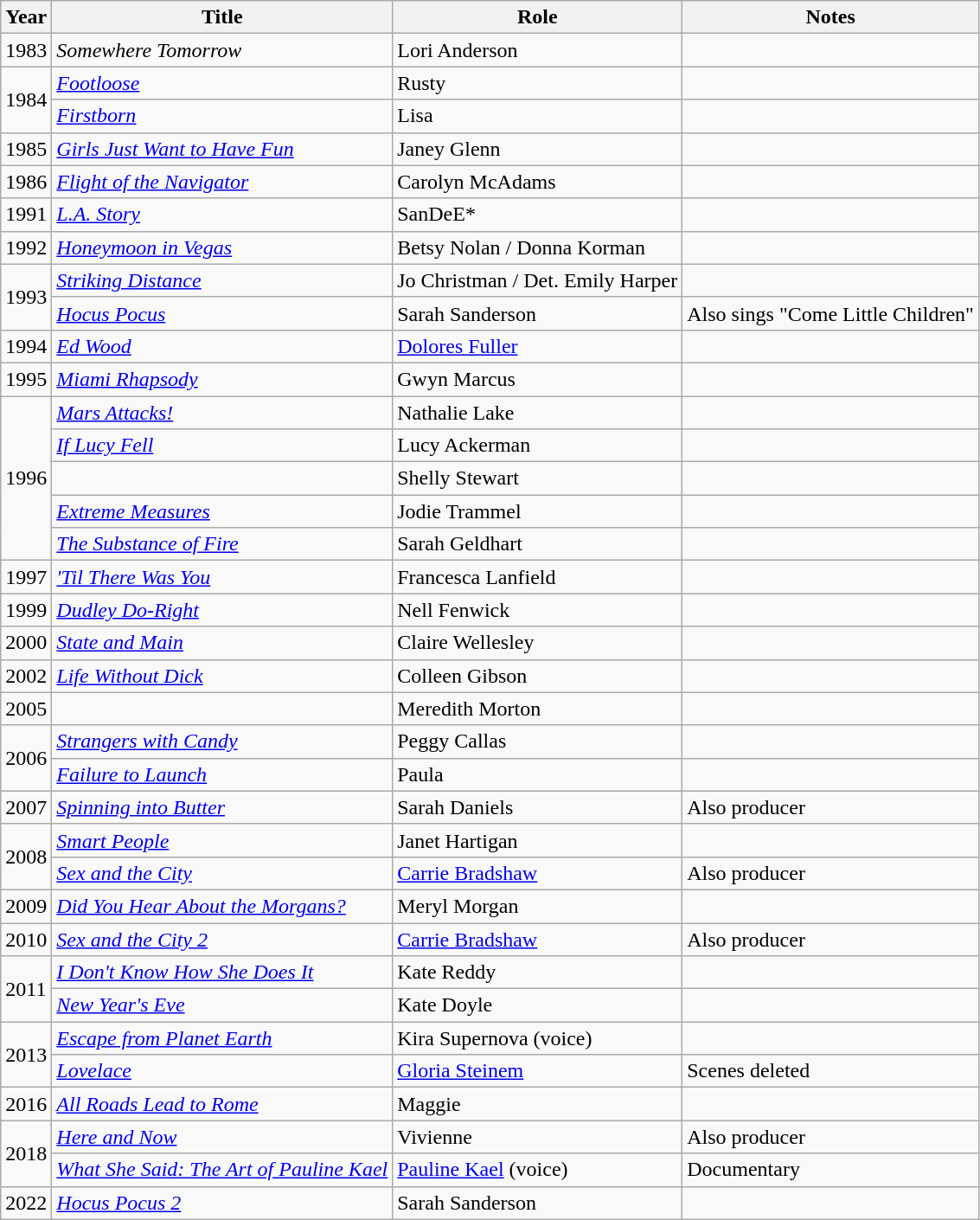<table class="wikitable sortable">
<tr>
<th>Year</th>
<th>Title</th>
<th>Role</th>
<th class = "unsortable">Notes</th>
</tr>
<tr>
<td>1983</td>
<td><em>Somewhere Tomorrow</em></td>
<td>Lori Anderson</td>
<td></td>
</tr>
<tr>
<td rowspan="2">1984</td>
<td><em><a href='#'>Footloose</a></em></td>
<td>Rusty</td>
<td></td>
</tr>
<tr>
<td><em><a href='#'>Firstborn</a></em></td>
<td>Lisa</td>
<td></td>
</tr>
<tr>
<td>1985</td>
<td><em><a href='#'>Girls Just Want to Have Fun</a></em></td>
<td>Janey Glenn</td>
<td></td>
</tr>
<tr>
<td>1986</td>
<td><em><a href='#'>Flight of the Navigator</a> </em></td>
<td>Carolyn McAdams</td>
<td></td>
</tr>
<tr>
<td>1991</td>
<td><em><a href='#'>L.A. Story</a></em></td>
<td>SanDeE*</td>
<td></td>
</tr>
<tr>
<td>1992</td>
<td><em><a href='#'>Honeymoon in Vegas</a></em></td>
<td>Betsy Nolan / Donna Korman</td>
<td></td>
</tr>
<tr>
<td rowspan="2">1993</td>
<td><em><a href='#'>Striking Distance</a></em></td>
<td>Jo Christman / Det. Emily Harper</td>
<td></td>
</tr>
<tr>
<td><em><a href='#'>Hocus Pocus</a></em></td>
<td>Sarah Sanderson</td>
<td>Also sings "Come Little Children"</td>
</tr>
<tr>
<td>1994</td>
<td><em><a href='#'>Ed Wood</a></em></td>
<td><a href='#'>Dolores Fuller</a></td>
<td></td>
</tr>
<tr>
<td>1995</td>
<td><em><a href='#'>Miami Rhapsody</a></em></td>
<td>Gwyn Marcus</td>
<td></td>
</tr>
<tr>
<td rowspan="5">1996</td>
<td><em><a href='#'>Mars Attacks!</a></em></td>
<td>Nathalie Lake</td>
<td></td>
</tr>
<tr>
<td><em><a href='#'>If Lucy Fell</a></em></td>
<td>Lucy Ackerman</td>
<td></td>
</tr>
<tr>
<td><em></em></td>
<td>Shelly Stewart</td>
<td></td>
</tr>
<tr>
<td><em><a href='#'>Extreme Measures</a></em></td>
<td>Jodie Trammel</td>
<td></td>
</tr>
<tr>
<td><em><a href='#'>The Substance of Fire</a></em></td>
<td>Sarah Geldhart</td>
<td></td>
</tr>
<tr>
<td>1997</td>
<td><em><a href='#'>'Til There Was You</a></em></td>
<td>Francesca Lanfield</td>
<td></td>
</tr>
<tr>
<td>1999</td>
<td><em><a href='#'>Dudley Do-Right</a></em></td>
<td>Nell Fenwick</td>
<td></td>
</tr>
<tr>
<td>2000</td>
<td><em><a href='#'>State and Main</a></em></td>
<td>Claire Wellesley</td>
<td></td>
</tr>
<tr>
<td>2002</td>
<td><em><a href='#'>Life Without Dick</a></em></td>
<td>Colleen Gibson</td>
<td></td>
</tr>
<tr>
<td>2005</td>
<td><em></em></td>
<td>Meredith Morton</td>
<td></td>
</tr>
<tr>
<td rowspan="2">2006</td>
<td><em><a href='#'>Strangers with Candy</a></em></td>
<td>Peggy Callas</td>
<td></td>
</tr>
<tr>
<td><em><a href='#'>Failure to Launch</a></em></td>
<td>Paula</td>
<td></td>
</tr>
<tr>
<td>2007</td>
<td><em><a href='#'>Spinning into Butter</a></em></td>
<td>Sarah Daniels</td>
<td>Also producer</td>
</tr>
<tr>
<td rowspan="2">2008</td>
<td><em><a href='#'>Smart People</a></em></td>
<td>Janet Hartigan</td>
<td></td>
</tr>
<tr>
<td><em><a href='#'>Sex and the City</a></em></td>
<td><a href='#'>Carrie Bradshaw</a></td>
<td>Also producer</td>
</tr>
<tr>
<td>2009</td>
<td><em><a href='#'>Did You Hear About the Morgans?</a></em></td>
<td>Meryl Morgan</td>
<td></td>
</tr>
<tr>
<td>2010</td>
<td><em><a href='#'>Sex and the City 2</a></em></td>
<td><a href='#'>Carrie Bradshaw</a></td>
<td>Also producer</td>
</tr>
<tr>
<td rowspan="2">2011</td>
<td><em><a href='#'>I Don't Know How She Does It</a></em></td>
<td>Kate Reddy</td>
<td></td>
</tr>
<tr>
<td><em><a href='#'>New Year's Eve</a></em></td>
<td>Kate Doyle</td>
<td></td>
</tr>
<tr>
<td rowspan="2">2013</td>
<td><em><a href='#'>Escape from Planet Earth </a></em></td>
<td>Kira Supernova (voice)</td>
<td></td>
</tr>
<tr>
<td><em><a href='#'>Lovelace</a></em></td>
<td><a href='#'>Gloria Steinem</a></td>
<td>Scenes deleted</td>
</tr>
<tr>
<td>2016</td>
<td><em><a href='#'>All Roads Lead to Rome</a></em></td>
<td>Maggie</td>
<td></td>
</tr>
<tr>
<td rowspan="2">2018</td>
<td><em><a href='#'>Here and Now</a></em></td>
<td>Vivienne</td>
<td>Also producer</td>
</tr>
<tr>
<td><em><a href='#'>What She Said: The Art of Pauline Kael</a></em></td>
<td><a href='#'>Pauline Kael</a> (voice)</td>
<td>Documentary</td>
</tr>
<tr>
<td>2022</td>
<td><em><a href='#'>Hocus Pocus 2</a></em></td>
<td>Sarah Sanderson</td>
<td></td>
</tr>
</table>
